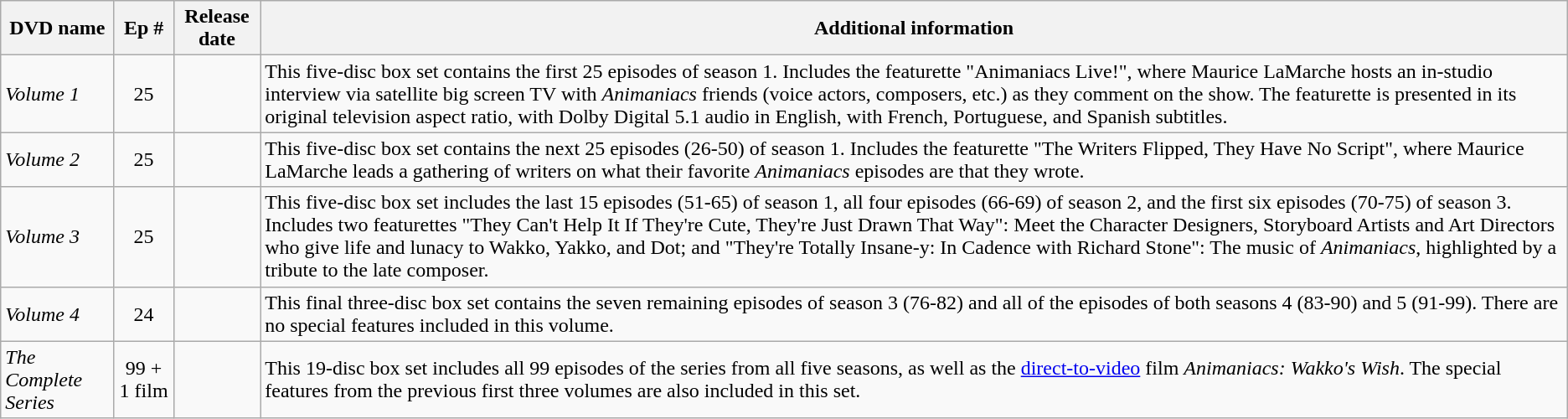<table class="wikitable" |}>
<tr>
<th>DVD name</th>
<th>Ep #</th>
<th>Release date</th>
<th>Additional information</th>
</tr>
<tr>
<td><em>Volume 1</em></td>
<td align="center">25</td>
<td></td>
<td>This five-disc box set contains the first 25 episodes of season 1. Includes the featurette "Animaniacs Live!", where Maurice LaMarche hosts an in-studio interview via satellite big screen TV with <em>Animaniacs</em> friends (voice actors, composers, etc.) as they comment on the show. The featurette is presented in its original television aspect ratio, with Dolby Digital 5.1 audio in English, with French, Portuguese, and Spanish subtitles.</td>
</tr>
<tr>
<td><em>Volume 2</em></td>
<td align="center">25</td>
<td></td>
<td>This five-disc box set contains the next 25 episodes (26-50) of season 1. Includes the featurette "The Writers Flipped, They Have No Script", where Maurice LaMarche leads a gathering of writers on what their favorite <em>Animaniacs</em> episodes are that they wrote.</td>
</tr>
<tr>
<td><em>Volume 3</em></td>
<td align="center">25</td>
<td></td>
<td>This five-disc box set includes the last 15 episodes (51-65) of season 1, all four episodes (66-69) of season 2, and the first six episodes (70-75) of season 3. Includes two featurettes "They Can't Help It If They're Cute, They're Just Drawn That Way": Meet the Character Designers, Storyboard Artists and Art Directors who give life and lunacy to Wakko, Yakko, and Dot; and "They're Totally Insane-y: In Cadence with Richard Stone": The music of <em>Animaniacs</em>, highlighted by a tribute to the late composer.</td>
</tr>
<tr>
<td><em>Volume 4</em></td>
<td align="center">24</td>
<td></td>
<td>This final three-disc box set contains the seven remaining episodes of season 3 (76-82) and all of the episodes of both seasons 4 (83-90) and 5 (91-99). There are no special features included in this volume.</td>
</tr>
<tr>
<td><em>The Complete Series</em></td>
<td align="center">99 + 1 film</td>
<td></td>
<td>This 19-disc box set includes all 99 episodes of the series from all five seasons, as well as the <a href='#'>direct-to-video</a> film <em>Animaniacs: Wakko's Wish</em>. The special features from the previous first three volumes are also included in this set.</td>
</tr>
</table>
